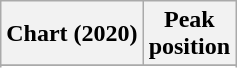<table class="wikitable sortable plainrowheaders" style="text-align:center">
<tr>
<th scope="col">Chart (2020)</th>
<th scope="col">Peak<br>position</th>
</tr>
<tr>
</tr>
<tr>
</tr>
</table>
